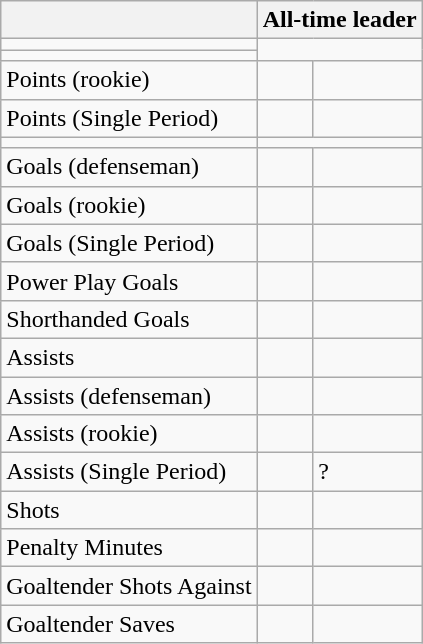<table class="wikitable">
<tr>
<th></th>
<th colspan="2">All-time leader</th>
</tr>
<tr>
<td Points></td>
</tr>
<tr>
<td Points (defenseman)></td>
</tr>
<tr>
<td>Points (rookie)</td>
<td></td>
<td></td>
</tr>
<tr>
<td>Points (Single Period)</td>
<td></td>
<td></td>
</tr>
<tr>
<td Goals></td>
</tr>
<tr>
<td>Goals (defenseman)</td>
<td></td>
<td></td>
</tr>
<tr>
<td>Goals (rookie)</td>
<td></td>
<td></td>
</tr>
<tr>
<td>Goals (Single Period)</td>
<td></td>
<td></td>
</tr>
<tr>
<td>Power Play Goals</td>
<td></td>
<td></td>
</tr>
<tr>
<td>Shorthanded Goals</td>
<td></td>
<td></td>
</tr>
<tr>
<td>Assists</td>
<td></td>
<td></td>
</tr>
<tr>
<td>Assists (defenseman)</td>
<td></td>
<td></td>
</tr>
<tr>
<td>Assists (rookie)</td>
<td></td>
<td></td>
</tr>
<tr>
<td>Assists (Single Period)</td>
<td></td>
<td>?</td>
</tr>
<tr>
<td>Shots</td>
<td></td>
<td></td>
</tr>
<tr>
<td>Penalty Minutes</td>
<td></td>
<td></td>
</tr>
<tr>
<td>Goaltender Shots Against</td>
<td></td>
<td></td>
</tr>
<tr>
<td>Goaltender Saves</td>
<td></td>
<td></td>
</tr>
</table>
